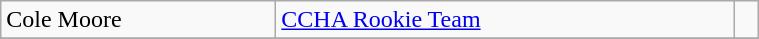<table class="wikitable" width=40%>
<tr>
<td>Cole Moore</td>
<td rowspan=1><a href='#'>CCHA Rookie Team</a></td>
<td rowspan=1></td>
</tr>
<tr>
</tr>
</table>
